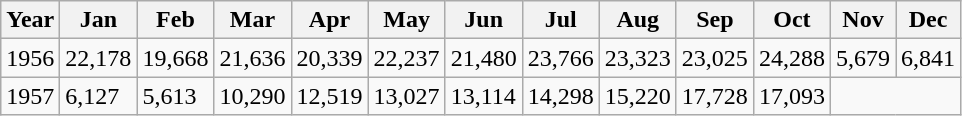<table class="wikitable defaultright">
<tr>
<th>Year</th>
<th>Jan</th>
<th>Feb</th>
<th>Mar</th>
<th>Apr</th>
<th>May</th>
<th>Jun</th>
<th>Jul</th>
<th>Aug</th>
<th>Sep</th>
<th>Oct</th>
<th>Nov</th>
<th>Dec</th>
</tr>
<tr>
<td>1956</td>
<td>22,178</td>
<td>19,668</td>
<td>21,636</td>
<td>20,339</td>
<td>22,237</td>
<td>21,480</td>
<td>23,766</td>
<td>23,323</td>
<td>23,025</td>
<td>24,288</td>
<td>5,679</td>
<td>6,841</td>
</tr>
<tr>
<td>1957</td>
<td>6,127</td>
<td>5,613</td>
<td>10,290</td>
<td>12,519</td>
<td>13,027</td>
<td>13,114</td>
<td>14,298</td>
<td>15,220</td>
<td>17,728</td>
<td>17,093</td>
</tr>
</table>
